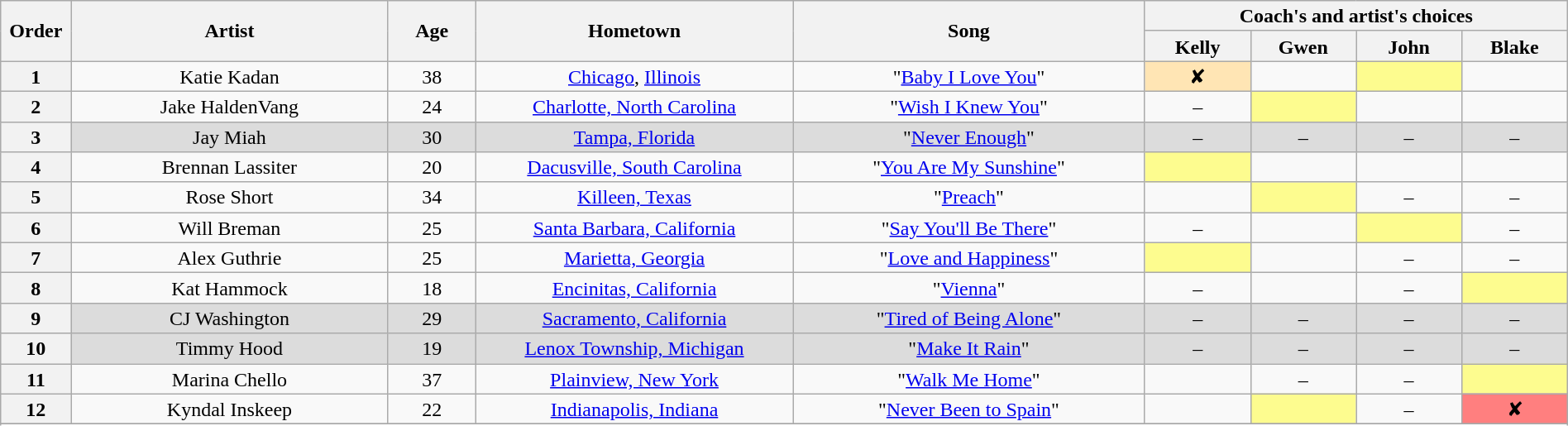<table class="wikitable" style="text-align:center; line-height:17px; width:100%;">
<tr>
<th scope="col" rowspan="2" style="width:04%;">Order</th>
<th scope="col" rowspan="2" style="width:18%;">Artist</th>
<th scope="col" rowspan="2" style="width:05%;">Age</th>
<th scope="col" rowspan="2" style="width:18%;">Hometown</th>
<th scope="col" rowspan="2" style="width:20%;">Song</th>
<th scope="col" colspan="4" style="width:24%;">Coach's and artist's choices</th>
</tr>
<tr>
<th style="width:06%;">Kelly</th>
<th style="width:06%;">Gwen</th>
<th style="width:06%;">John</th>
<th style="width:06%;">Blake</th>
</tr>
<tr>
<th>1</th>
<td>Katie Kadan</td>
<td>38</td>
<td><a href='#'>Chicago</a>, <a href='#'>Illinois</a></td>
<td>"<a href='#'>Baby I Love You</a>"</td>
<td style="background:#ffe5b4">✘</td>
<td><em></em></td>
<td style="background:#fdfc8f"><em></em></td>
<td><em></em></td>
</tr>
<tr>
<th>2</th>
<td>Jake HaldenVang</td>
<td>24</td>
<td><a href='#'>Charlotte, North Carolina</a></td>
<td>"<a href='#'>Wish I Knew You</a>"</td>
<td>–</td>
<td style="background:#fdfc8f"><em></em></td>
<td><em></em></td>
<td><em></em></td>
</tr>
<tr style="background:#DCDCDC;">
<th>3</th>
<td>Jay Miah</td>
<td>30</td>
<td><a href='#'>Tampa, Florida</a></td>
<td>"<a href='#'>Never Enough</a>"</td>
<td>–</td>
<td>–</td>
<td>–</td>
<td>–</td>
</tr>
<tr>
<th>4</th>
<td>Brennan Lassiter</td>
<td>20</td>
<td><a href='#'>Dacusville, South Carolina</a></td>
<td>"<a href='#'>You Are My Sunshine</a>"</td>
<td style="background:#fdfc8f"><em></em></td>
<td><em></em></td>
<td><em></em></td>
<td><em></em></td>
</tr>
<tr>
<th>5</th>
<td>Rose Short</td>
<td>34</td>
<td><a href='#'>Killeen, Texas</a></td>
<td>"<a href='#'>Preach</a>"</td>
<td><em></em></td>
<td style="background:#fdfc8f"><em></em></td>
<td>–</td>
<td>–</td>
</tr>
<tr>
<th>6</th>
<td>Will Breman</td>
<td>25</td>
<td><a href='#'>Santa Barbara, California</a></td>
<td>"<a href='#'>Say You'll Be There</a>"</td>
<td>–</td>
<td><em></em></td>
<td style="background:#fdfc8f"><em></em></td>
<td>–</td>
</tr>
<tr>
<th>7</th>
<td>Alex Guthrie</td>
<td>25</td>
<td><a href='#'>Marietta, Georgia</a></td>
<td>"<a href='#'>Love and Happiness</a>"</td>
<td style="background:#fdfc8f"><em></em></td>
<td><em></em></td>
<td>–</td>
<td>–</td>
</tr>
<tr>
<th>8</th>
<td>Kat Hammock</td>
<td>18</td>
<td><a href='#'>Encinitas, California</a></td>
<td>"<a href='#'>Vienna</a>"</td>
<td>–</td>
<td><em></em></td>
<td>–</td>
<td style="background:#fdfc8f"><em></em></td>
</tr>
<tr style="background:#DCDCDC;">
<th>9</th>
<td>CJ Washington</td>
<td>29</td>
<td><a href='#'>Sacramento, California</a></td>
<td>"<a href='#'>Tired of Being Alone</a>"</td>
<td>–</td>
<td>–</td>
<td>–</td>
<td>–</td>
</tr>
<tr style="background:#DCDCDC;">
<th>10</th>
<td>Timmy Hood</td>
<td>19</td>
<td><a href='#'>Lenox Township, Michigan</a></td>
<td>"<a href='#'>Make It Rain</a>"</td>
<td>–</td>
<td>–</td>
<td>–</td>
<td>–</td>
</tr>
<tr>
<th>11</th>
<td>Marina Chello</td>
<td>37</td>
<td><a href='#'>Plainview, New York</a></td>
<td>"<a href='#'>Walk Me Home</a>"</td>
<td><em></em></td>
<td>–</td>
<td>–</td>
<td style="background:#fdfc8f"><em></em></td>
</tr>
<tr>
<th>12</th>
<td>Kyndal Inskeep</td>
<td>22</td>
<td><a href='#'>Indianapolis, Indiana</a></td>
<td>"<a href='#'>Never Been to Spain</a>"</td>
<td><em></em></td>
<td style="background:#fdfc8f"><em></em></td>
<td>–</td>
<td style="background:#FF7F7F">✘</td>
</tr>
<tr>
</tr>
<tr>
</tr>
</table>
